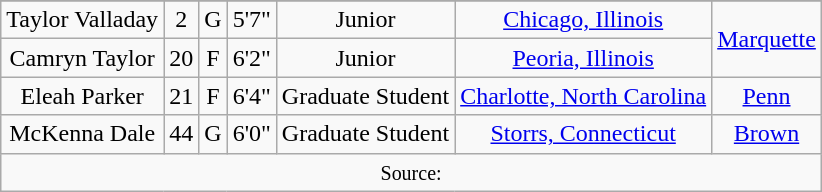<table class="wikitable sortable" border="1" style="text-align: center;">
<tr align=center>
</tr>
<tr>
<td>Taylor Valladay</td>
<td>2</td>
<td>G</td>
<td>5'7"</td>
<td>Junior</td>
<td><a href='#'>Chicago, Illinois</a></td>
<td rowspan=2><a href='#'>Marquette</a></td>
</tr>
<tr>
<td>Camryn Taylor</td>
<td>20</td>
<td>F</td>
<td>6'2"</td>
<td>Junior</td>
<td><a href='#'>Peoria, Illinois</a></td>
</tr>
<tr>
<td>Eleah Parker</td>
<td>21</td>
<td>F</td>
<td>6'4"</td>
<td>Graduate Student</td>
<td><a href='#'>Charlotte, North Carolina</a></td>
<td><a href='#'>Penn</a></td>
</tr>
<tr>
<td>McKenna Dale</td>
<td>44</td>
<td>G</td>
<td>6'0"</td>
<td>Graduate Student</td>
<td><a href='#'>Storrs, Connecticut</a></td>
<td><a href='#'>Brown</a></td>
</tr>
<tr>
<td colspan=7><small>Source:</small></td>
</tr>
</table>
